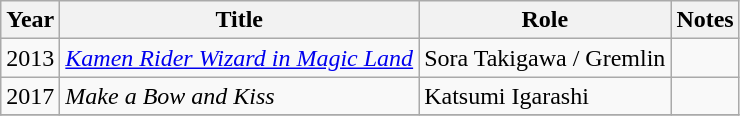<table class="wikitable sortable">
<tr>
<th>Year</th>
<th>Title</th>
<th>Role</th>
<th class="unsortable">Notes</th>
</tr>
<tr>
<td>2013</td>
<td><em><a href='#'>Kamen Rider Wizard in Magic Land</a></em></td>
<td>Sora Takigawa / Gremlin</td>
<td></td>
</tr>
<tr>
<td>2017</td>
<td><em>Make a Bow and Kiss</em></td>
<td>Katsumi Igarashi</td>
<td></td>
</tr>
<tr>
</tr>
</table>
